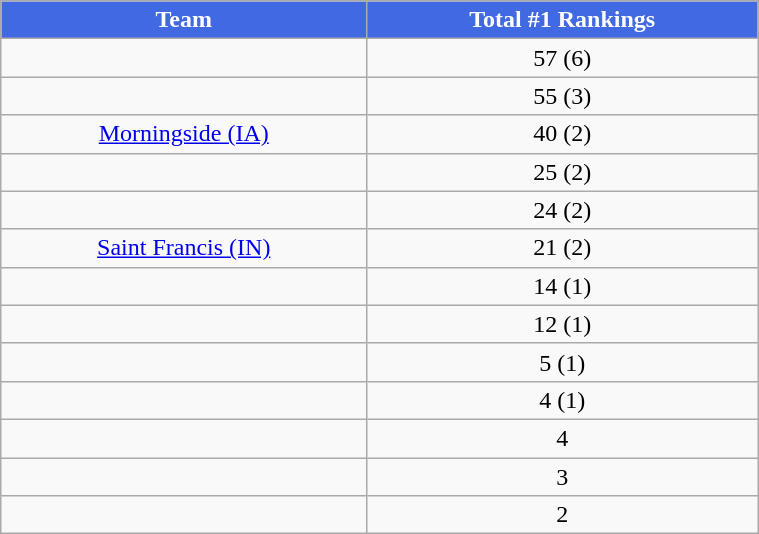<table class="wikitable" style="width:40%;">
<tr>
<th style="background:#4169E1; color:white;">Team</th>
<th style="background:#4169E1; color:white;">Total #1 Rankings</th>
</tr>
<tr style="text-align:center;">
<td></td>
<td>57 (6)</td>
</tr>
<tr style="text-align:center;">
<td></td>
<td>55 (3)</td>
</tr>
<tr style="text-align:center;">
<td><a href='#'>Morningside (IA)</a></td>
<td>40 (2)</td>
</tr>
<tr style="text-align:center;">
<td></td>
<td>25 (2)</td>
</tr>
<tr style="text-align:center;">
<td></td>
<td>24 (2)</td>
</tr>
<tr style="text-align:center;">
<td><a href='#'>Saint Francis (IN)</a></td>
<td>21 (2)</td>
</tr>
<tr style="text-align:center;">
<td></td>
<td>14 (1)</td>
</tr>
<tr style="text-align:center;">
<td></td>
<td>12 (1)</td>
</tr>
<tr style="text-align:center;">
<td></td>
<td>5 (1)</td>
</tr>
<tr style="text-align:center;">
<td></td>
<td>4 (1)</td>
</tr>
<tr style="text-align:center;">
<td></td>
<td>4</td>
</tr>
<tr style="text-align:center;">
<td></td>
<td>3</td>
</tr>
<tr style="text-align:center;">
<td></td>
<td>2</td>
</tr>
</table>
